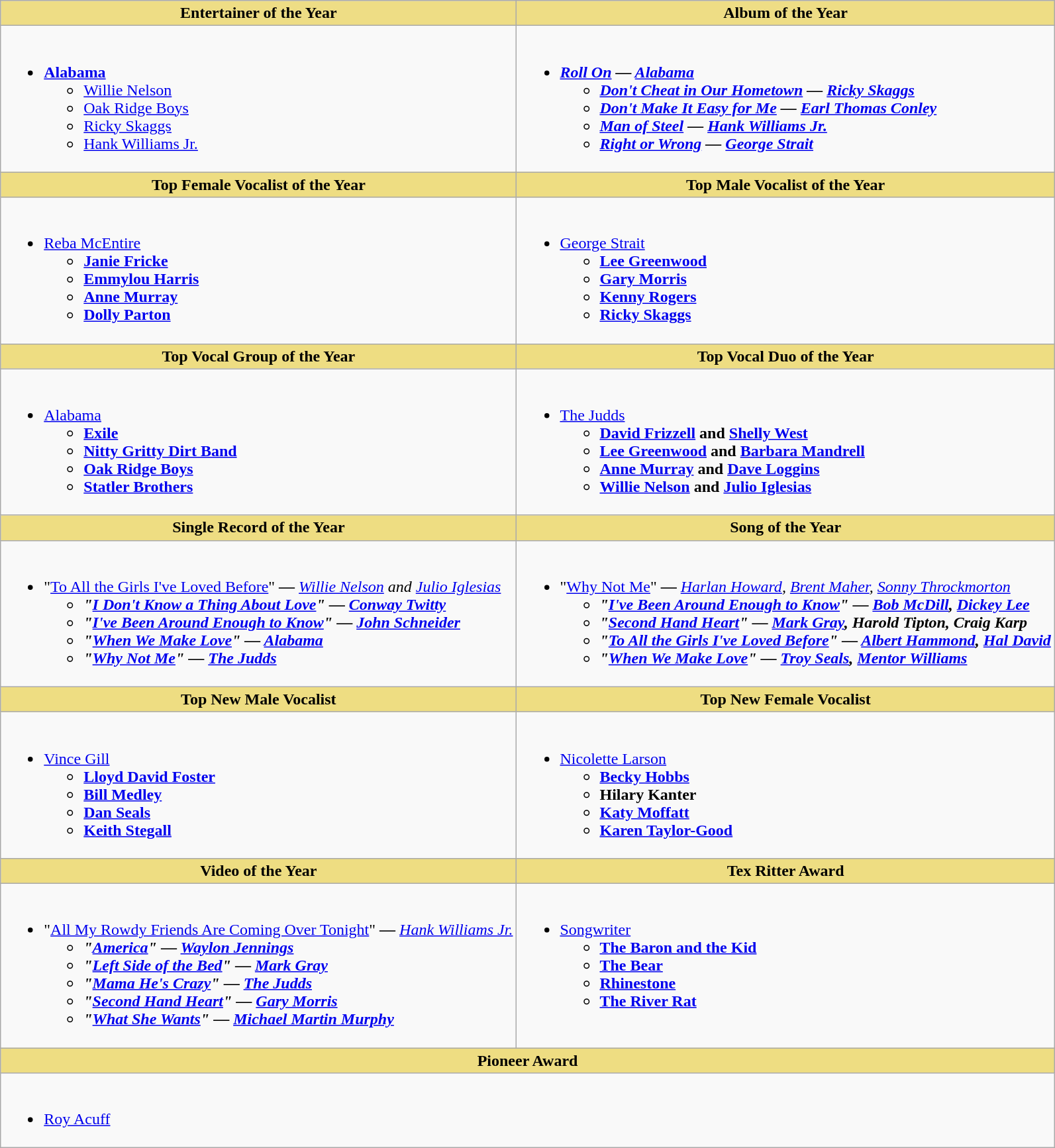<table class="wikitable">
<tr>
<th style="background:#EEDD85; width=50%">Entertainer of the Year</th>
<th style="background:#EEDD85; width=50%">Album of the Year</th>
</tr>
<tr>
<td style="vertical-align:top"><br><ul><li><strong><a href='#'>Alabama</a></strong><ul><li><a href='#'>Willie Nelson</a></li><li><a href='#'>Oak Ridge Boys</a></li><li><a href='#'>Ricky Skaggs</a></li><li><a href='#'>Hank Williams Jr.</a></li></ul></li></ul></td>
<td style="vertical-align:top"><br><ul><li><strong><em><a href='#'>Roll On</a><em> — <a href='#'>Alabama</a><strong><ul><li></em><a href='#'>Don't Cheat in Our Hometown</a><em> — <a href='#'>Ricky Skaggs</a></li><li></em><a href='#'>Don't Make It Easy for Me</a><em> — <a href='#'>Earl Thomas Conley</a></li><li></em><a href='#'>Man of Steel</a><em> — <a href='#'>Hank Williams Jr.</a></li><li></em><a href='#'>Right or Wrong</a><em> — <a href='#'>George Strait</a></li></ul></li></ul></td>
</tr>
<tr>
<th style="background:#EEDD82; width=50%">Top Female Vocalist of the Year</th>
<th style="background:#EEDD82; width=50%">Top Male Vocalist of the Year</th>
</tr>
<tr>
<td style="vertical-align:top"><br><ul><li></strong><a href='#'>Reba McEntire</a><strong><ul><li><a href='#'>Janie Fricke</a></li><li><a href='#'>Emmylou Harris</a></li><li><a href='#'>Anne Murray</a></li><li><a href='#'>Dolly Parton</a></li></ul></li></ul></td>
<td style="vertical-align:top"><br><ul><li></strong><a href='#'>George Strait</a><strong><ul><li><a href='#'>Lee Greenwood</a></li><li><a href='#'>Gary Morris</a></li><li><a href='#'>Kenny Rogers</a></li><li><a href='#'>Ricky Skaggs</a></li></ul></li></ul></td>
</tr>
<tr>
<th style="background:#EEDD82; width=50%">Top Vocal Group of the Year</th>
<th style="background:#EEDD82; width=50%">Top Vocal Duo of the Year</th>
</tr>
<tr>
<td style="vertical-align:top"><br><ul><li></strong><a href='#'>Alabama</a><strong><ul><li><a href='#'>Exile</a></li><li><a href='#'>Nitty Gritty Dirt Band</a></li><li><a href='#'>Oak Ridge Boys</a></li><li><a href='#'>Statler Brothers</a></li></ul></li></ul></td>
<td style="vertical-align:top"><br><ul><li></strong><a href='#'>The Judds</a><strong><ul><li><a href='#'>David Frizzell</a> and <a href='#'>Shelly West</a></li><li><a href='#'>Lee Greenwood</a> and <a href='#'>Barbara Mandrell</a></li><li><a href='#'>Anne Murray</a> and <a href='#'>Dave Loggins</a></li><li><a href='#'>Willie Nelson</a> and <a href='#'>Julio Iglesias</a></li></ul></li></ul></td>
</tr>
<tr>
<th style="background:#EEDD82; width=50%">Single Record of the Year</th>
<th style="background:#EEDD82; width=50%">Song of the Year</th>
</tr>
<tr>
<td style="vertical-align:top"><br><ul><li></strong>"<a href='#'>To All the Girls I've Loved Before</a>"<strong> </em>—<em> </strong><a href='#'>Willie Nelson</a><strong> </strong>and<strong> </strong><a href='#'>Julio Iglesias</a><strong><ul><li>"<a href='#'>I Don't Know a Thing About Love</a>" </em>—<em> <a href='#'>Conway Twitty</a></li><li>"<a href='#'>I've Been Around Enough to Know</a>" </em>—<em> <a href='#'>John Schneider</a></li><li>"<a href='#'>When We Make Love</a>" — <a href='#'>Alabama</a></li><li>"<a href='#'>Why Not Me</a>" </em>—<em> <a href='#'>The Judds</a></li></ul></li></ul></td>
<td style="vertical-align:top"><br><ul><li></strong>"<a href='#'>Why Not Me</a>"<strong> </em>—<em> </strong><a href='#'>Harlan Howard</a>, <a href='#'>Brent Maher</a>, <a href='#'>Sonny Throckmorton</a><strong><ul><li>"<a href='#'>I've Been Around Enough to Know</a>" </em>—<em> <a href='#'>Bob McDill</a>, <a href='#'>Dickey Lee</a></li><li>"<a href='#'>Second Hand Heart</a>" </em>—<em> <a href='#'>Mark Gray</a>, Harold Tipton, Craig Karp</li><li>"<a href='#'>To All the Girls I've Loved Before</a>" </em>—<em> <a href='#'>Albert Hammond</a>, <a href='#'>Hal David</a></li><li>"<a href='#'>When We Make Love</a>" </em>—<em> <a href='#'>Troy Seals</a>, <a href='#'>Mentor Williams</a></li></ul></li></ul></td>
</tr>
<tr>
<th style="background:#EEDD82; width=50%">Top New Male Vocalist</th>
<th style="background:#EEDD82; width=50%">Top New Female Vocalist</th>
</tr>
<tr>
<td style="vertical-align:top"><br><ul><li></strong><a href='#'>Vince Gill</a><strong><ul><li><a href='#'>Lloyd David Foster</a></li><li><a href='#'>Bill Medley</a></li><li><a href='#'>Dan Seals</a></li><li><a href='#'>Keith Stegall</a></li></ul></li></ul></td>
<td style="vertical-align:top"><br><ul><li></strong><a href='#'>Nicolette Larson</a><strong><ul><li><a href='#'>Becky Hobbs</a></li><li>Hilary Kanter</li><li><a href='#'>Katy Moffatt</a></li><li><a href='#'>Karen Taylor-Good</a></li></ul></li></ul></td>
</tr>
<tr>
<th style="background:#EEDD82; width=50%">Video of the Year</th>
<th style="background:#EEDD82; width=50%">Tex Ritter Award</th>
</tr>
<tr>
<td style="vertical-align:top"><br><ul><li></strong>"<a href='#'>All My Rowdy Friends Are Coming Over Tonight</a>"<strong> </em>—<em> </strong><a href='#'>Hank Williams Jr.</a><strong><ul><li>"<a href='#'>America</a>" </em>—<em> <a href='#'>Waylon Jennings</a></li><li>"<a href='#'>Left Side of the Bed</a>" </em>—<em> <a href='#'>Mark Gray</a></li><li>"<a href='#'>Mama He's Crazy</a>" </em>—<em> <a href='#'>The Judds</a></li><li>"<a href='#'>Second Hand Heart</a>" </em>—<em> <a href='#'>Gary Morris</a></li><li>"<a href='#'>What She Wants</a>" </em>—<em> <a href='#'>Michael Martin Murphy</a></li></ul></li></ul></td>
<td style="vertical-align:top"><br><ul><li></em></strong><a href='#'>Songwriter</a><strong><em><ul><li></em><a href='#'>The Baron and the Kid</a><em></li><li></em><a href='#'>The Bear</a><em></li><li></em><a href='#'>Rhinestone</a><em></li><li></em><a href='#'>The River Rat</a><em></li></ul></li></ul></td>
</tr>
<tr>
<th colspan="2" style="background:#EEDD82; width=50%">Pioneer Award</th>
</tr>
<tr>
<td colspan="2"><br><ul><li></strong><a href='#'>Roy Acuff</a><strong></li></ul></td>
</tr>
</table>
